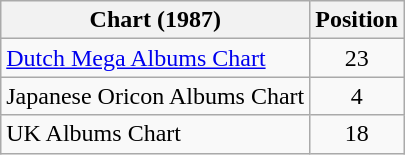<table class="wikitable" style="text-align:center;">
<tr>
<th>Chart (1987)</th>
<th>Position</th>
</tr>
<tr>
<td align="left"><a href='#'>Dutch Mega Albums Chart</a></td>
<td>23</td>
</tr>
<tr>
<td align="left">Japanese Oricon Albums Chart</td>
<td>4</td>
</tr>
<tr>
<td align="left">UK Albums Chart</td>
<td>18</td>
</tr>
</table>
